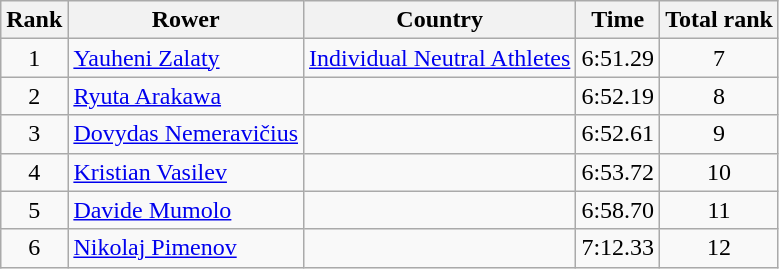<table class="wikitable" style="text-align:center">
<tr>
<th>Rank</th>
<th>Rower</th>
<th>Country</th>
<th>Time</th>
<th>Total rank</th>
</tr>
<tr>
<td>1</td>
<td align="left"><a href='#'>Yauheni Zalaty</a></td>
<td align="left"><a href='#'>Individual Neutral Athletes</a></td>
<td>6:51.29</td>
<td>7</td>
</tr>
<tr>
<td>2</td>
<td align="left"><a href='#'>Ryuta Arakawa</a></td>
<td align="left"></td>
<td>6:52.19</td>
<td>8</td>
</tr>
<tr>
<td>3</td>
<td align="left"><a href='#'>Dovydas Nemeravičius</a></td>
<td align="left"></td>
<td>6:52.61</td>
<td>9</td>
</tr>
<tr>
<td>4</td>
<td align="left"><a href='#'>Kristian Vasilev</a></td>
<td align="left"></td>
<td>6:53.72</td>
<td>10</td>
</tr>
<tr>
<td>5</td>
<td align="left"><a href='#'>Davide Mumolo</a></td>
<td align="left"></td>
<td>6:58.70</td>
<td>11</td>
</tr>
<tr>
<td>6</td>
<td align="left"><a href='#'>Nikolaj Pimenov</a></td>
<td align="left"></td>
<td>7:12.33</td>
<td>12</td>
</tr>
</table>
